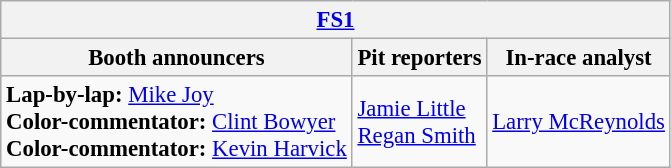<table class="wikitable" style="font-size: 95%">
<tr>
<th colspan="3"><a href='#'>FS1</a></th>
</tr>
<tr>
<th>Booth announcers</th>
<th>Pit reporters</th>
<th>In-race analyst</th>
</tr>
<tr>
<td><strong>Lap-by-lap:</strong> <a href='#'>Mike Joy</a><br><strong>Color-commentator:</strong> <a href='#'>Clint Bowyer</a><br><strong>Color-commentator:</strong> <a href='#'>Kevin Harvick</a></td>
<td><a href='#'>Jamie Little</a><br><a href='#'>Regan Smith</a></td>
<td><a href='#'>Larry McReynolds</a></td>
</tr>
</table>
